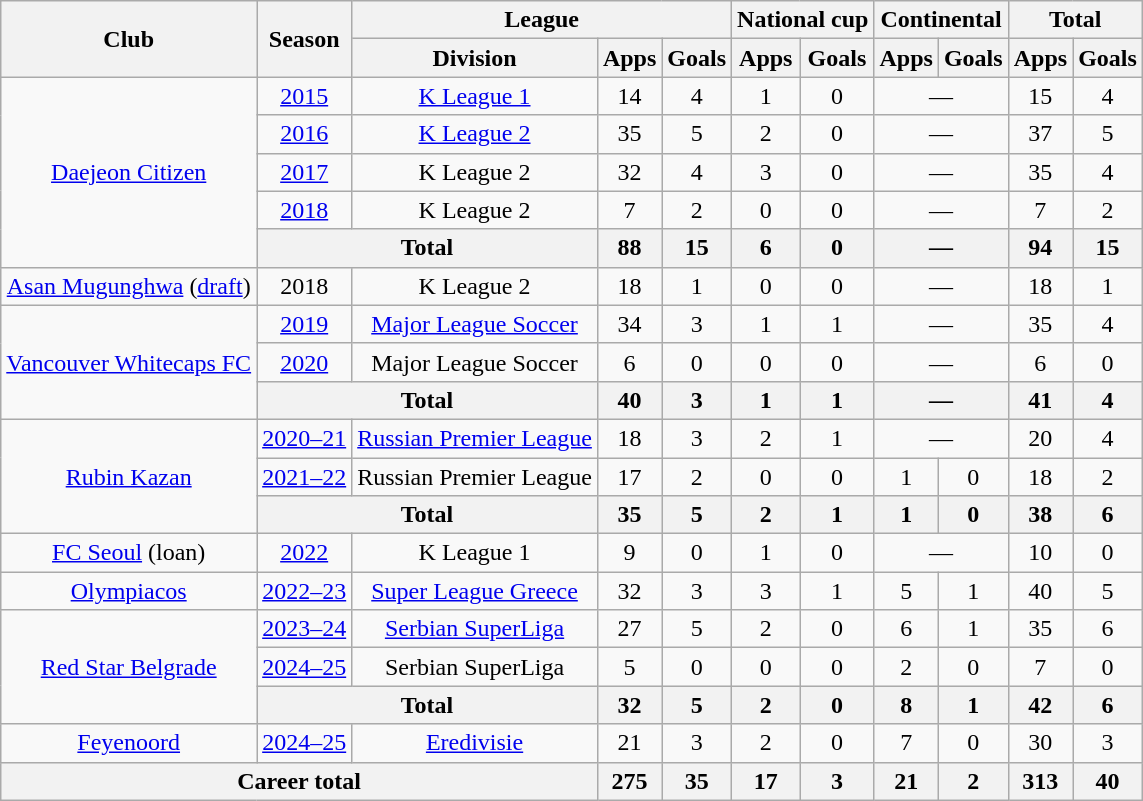<table class="wikitable" style="text-align:center">
<tr>
<th rowspan="2">Club</th>
<th rowspan="2">Season</th>
<th colspan="3">League</th>
<th colspan="2">National cup</th>
<th colspan="2">Continental</th>
<th colspan="2">Total</th>
</tr>
<tr>
<th>Division</th>
<th>Apps</th>
<th>Goals</th>
<th>Apps</th>
<th>Goals</th>
<th>Apps</th>
<th>Goals</th>
<th>Apps</th>
<th>Goals</th>
</tr>
<tr>
<td rowspan="5"><a href='#'>Daejeon Citizen</a></td>
<td><a href='#'>2015</a></td>
<td><a href='#'>K League 1</a></td>
<td>14</td>
<td>4</td>
<td>1</td>
<td>0</td>
<td colspan="2">—</td>
<td>15</td>
<td>4</td>
</tr>
<tr>
<td><a href='#'>2016</a></td>
<td><a href='#'>K League 2</a></td>
<td>35</td>
<td>5</td>
<td>2</td>
<td>0</td>
<td colspan="2">—</td>
<td>37</td>
<td>5</td>
</tr>
<tr>
<td><a href='#'>2017</a></td>
<td>K League 2</td>
<td>32</td>
<td>4</td>
<td>3</td>
<td>0</td>
<td colspan="2">—</td>
<td>35</td>
<td>4</td>
</tr>
<tr>
<td><a href='#'>2018</a></td>
<td>K League 2</td>
<td>7</td>
<td>2</td>
<td>0</td>
<td>0</td>
<td colspan="2">—</td>
<td>7</td>
<td>2</td>
</tr>
<tr>
<th colspan="2">Total</th>
<th>88</th>
<th>15</th>
<th>6</th>
<th>0</th>
<th colspan="2">—</th>
<th>94</th>
<th>15</th>
</tr>
<tr>
<td><a href='#'>Asan Mugunghwa</a> (<a href='#'>draft</a>)</td>
<td>2018</td>
<td>K League 2</td>
<td>18</td>
<td>1</td>
<td>0</td>
<td>0</td>
<td colspan="2">—</td>
<td>18</td>
<td>1</td>
</tr>
<tr>
<td rowspan="3"><a href='#'>Vancouver Whitecaps FC</a></td>
<td><a href='#'>2019</a></td>
<td><a href='#'>Major League Soccer</a></td>
<td>34</td>
<td>3</td>
<td>1</td>
<td>1</td>
<td colspan="2">—</td>
<td>35</td>
<td>4</td>
</tr>
<tr>
<td><a href='#'>2020</a></td>
<td>Major League Soccer</td>
<td>6</td>
<td>0</td>
<td>0</td>
<td>0</td>
<td colspan="2">—</td>
<td>6</td>
<td>0</td>
</tr>
<tr>
<th colspan="2">Total</th>
<th>40</th>
<th>3</th>
<th>1</th>
<th>1</th>
<th colspan="2">—</th>
<th>41</th>
<th>4</th>
</tr>
<tr>
<td rowspan="3"><a href='#'>Rubin Kazan</a></td>
<td><a href='#'>2020–21</a></td>
<td><a href='#'>Russian Premier League</a></td>
<td>18</td>
<td>3</td>
<td>2</td>
<td>1</td>
<td colspan="2">—</td>
<td>20</td>
<td>4</td>
</tr>
<tr>
<td><a href='#'>2021–22</a></td>
<td>Russian Premier League</td>
<td>17</td>
<td>2</td>
<td>0</td>
<td>0</td>
<td>1</td>
<td>0</td>
<td>18</td>
<td>2</td>
</tr>
<tr>
<th colspan="2">Total</th>
<th>35</th>
<th>5</th>
<th>2</th>
<th>1</th>
<th>1</th>
<th>0</th>
<th>38</th>
<th>6</th>
</tr>
<tr>
<td><a href='#'>FC Seoul</a> (loan)</td>
<td><a href='#'>2022</a></td>
<td>K League 1</td>
<td>9</td>
<td>0</td>
<td>1</td>
<td>0</td>
<td colspan="2">—</td>
<td>10</td>
<td>0</td>
</tr>
<tr>
<td><a href='#'>Olympiacos</a></td>
<td><a href='#'>2022–23</a></td>
<td><a href='#'>Super League Greece</a></td>
<td>32</td>
<td>3</td>
<td>3</td>
<td>1</td>
<td>5</td>
<td>1</td>
<td>40</td>
<td>5</td>
</tr>
<tr>
<td rowspan="3"><a href='#'>Red Star Belgrade</a></td>
<td><a href='#'>2023–24</a></td>
<td><a href='#'>Serbian SuperLiga</a></td>
<td>27</td>
<td>5</td>
<td>2</td>
<td>0</td>
<td>6</td>
<td>1</td>
<td>35</td>
<td>6</td>
</tr>
<tr>
<td><a href='#'>2024–25</a></td>
<td>Serbian SuperLiga</td>
<td>5</td>
<td>0</td>
<td>0</td>
<td>0</td>
<td>2</td>
<td>0</td>
<td>7</td>
<td>0</td>
</tr>
<tr>
<th colspan="2">Total</th>
<th>32</th>
<th>5</th>
<th>2</th>
<th>0</th>
<th>8</th>
<th>1</th>
<th>42</th>
<th>6</th>
</tr>
<tr>
<td><a href='#'>Feyenoord</a></td>
<td><a href='#'>2024–25</a></td>
<td><a href='#'>Eredivisie</a></td>
<td>21</td>
<td>3</td>
<td>2</td>
<td>0</td>
<td>7</td>
<td>0</td>
<td>30</td>
<td>3</td>
</tr>
<tr>
<th colspan="3">Career total</th>
<th>275</th>
<th>35</th>
<th>17</th>
<th>3</th>
<th>21</th>
<th>2</th>
<th>313</th>
<th>40</th>
</tr>
</table>
